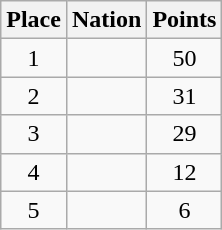<table class="wikitable" style="text-align:center">
<tr>
<th>Place</th>
<th>Nation</th>
<th>Points</th>
</tr>
<tr>
<td>1</td>
<td align=left></td>
<td>50</td>
</tr>
<tr>
<td>2</td>
<td align=left></td>
<td>31</td>
</tr>
<tr>
<td>3</td>
<td align=left></td>
<td>29</td>
</tr>
<tr>
<td>4</td>
<td align=left></td>
<td>12</td>
</tr>
<tr>
<td>5</td>
<td align=left></td>
<td>6</td>
</tr>
</table>
